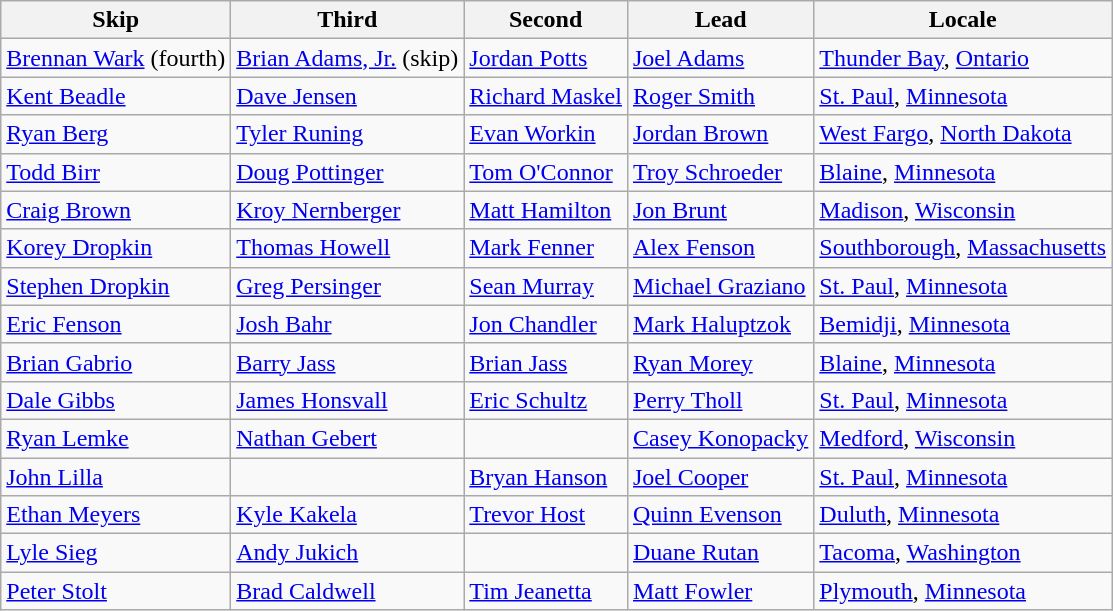<table class=wikitable>
<tr>
<th>Skip</th>
<th>Third</th>
<th>Second</th>
<th>Lead</th>
<th>Locale</th>
</tr>
<tr>
<td><a href='#'>Brennan Wark</a> (fourth)</td>
<td><a href='#'>Brian Adams, Jr.</a> (skip)</td>
<td><a href='#'>Jordan Potts</a></td>
<td><a href='#'>Joel Adams</a></td>
<td> <a href='#'>Thunder Bay</a>, <a href='#'>Ontario</a></td>
</tr>
<tr>
<td><a href='#'>Kent Beadle</a></td>
<td><a href='#'>Dave Jensen</a></td>
<td><a href='#'>Richard Maskel</a></td>
<td><a href='#'>Roger Smith</a></td>
<td> <a href='#'>St. Paul</a>, <a href='#'>Minnesota</a></td>
</tr>
<tr>
<td><a href='#'>Ryan Berg</a></td>
<td><a href='#'>Tyler Runing</a></td>
<td><a href='#'>Evan Workin</a></td>
<td><a href='#'>Jordan Brown</a></td>
<td> <a href='#'>West Fargo</a>, <a href='#'>North Dakota</a></td>
</tr>
<tr>
<td><a href='#'>Todd Birr</a></td>
<td><a href='#'>Doug Pottinger</a></td>
<td><a href='#'>Tom O'Connor</a></td>
<td><a href='#'>Troy Schroeder</a></td>
<td> <a href='#'>Blaine</a>, <a href='#'>Minnesota</a></td>
</tr>
<tr>
<td><a href='#'>Craig Brown</a></td>
<td><a href='#'>Kroy Nernberger</a></td>
<td><a href='#'>Matt Hamilton</a></td>
<td><a href='#'>Jon Brunt</a></td>
<td> <a href='#'>Madison</a>, <a href='#'>Wisconsin</a></td>
</tr>
<tr>
<td><a href='#'>Korey Dropkin</a></td>
<td><a href='#'>Thomas Howell</a></td>
<td><a href='#'>Mark Fenner</a></td>
<td><a href='#'>Alex Fenson</a></td>
<td> <a href='#'>Southborough</a>, <a href='#'>Massachusetts</a></td>
</tr>
<tr>
<td><a href='#'>Stephen Dropkin</a></td>
<td><a href='#'>Greg Persinger</a></td>
<td><a href='#'>Sean Murray</a></td>
<td><a href='#'>Michael Graziano</a></td>
<td> <a href='#'>St. Paul</a>, <a href='#'>Minnesota</a></td>
</tr>
<tr>
<td><a href='#'>Eric Fenson</a></td>
<td><a href='#'>Josh Bahr</a></td>
<td><a href='#'>Jon Chandler</a></td>
<td><a href='#'>Mark Haluptzok</a></td>
<td> <a href='#'>Bemidji</a>, <a href='#'>Minnesota</a></td>
</tr>
<tr>
<td><a href='#'>Brian Gabrio</a></td>
<td><a href='#'>Barry Jass</a></td>
<td><a href='#'>Brian Jass</a></td>
<td><a href='#'>Ryan Morey</a></td>
<td> <a href='#'>Blaine</a>, <a href='#'>Minnesota</a></td>
</tr>
<tr>
<td><a href='#'>Dale Gibbs</a></td>
<td><a href='#'>James Honsvall</a></td>
<td><a href='#'>Eric Schultz</a></td>
<td><a href='#'>Perry Tholl</a></td>
<td> <a href='#'>St. Paul</a>, <a href='#'>Minnesota</a></td>
</tr>
<tr>
<td><a href='#'>Ryan Lemke</a></td>
<td><a href='#'>Nathan Gebert</a></td>
<td></td>
<td><a href='#'>Casey Konopacky</a></td>
<td> <a href='#'>Medford</a>, <a href='#'>Wisconsin</a></td>
</tr>
<tr>
<td><a href='#'>John Lilla</a></td>
<td></td>
<td><a href='#'>Bryan Hanson</a></td>
<td><a href='#'>Joel Cooper</a></td>
<td> <a href='#'>St. Paul</a>, <a href='#'>Minnesota</a></td>
</tr>
<tr>
<td><a href='#'>Ethan Meyers</a></td>
<td><a href='#'>Kyle Kakela</a></td>
<td><a href='#'>Trevor Host</a></td>
<td><a href='#'>Quinn Evenson</a></td>
<td> <a href='#'>Duluth</a>, <a href='#'>Minnesota</a></td>
</tr>
<tr>
<td><a href='#'>Lyle Sieg</a></td>
<td><a href='#'>Andy Jukich</a></td>
<td></td>
<td><a href='#'>Duane Rutan</a></td>
<td> <a href='#'>Tacoma</a>, <a href='#'>Washington</a></td>
</tr>
<tr>
<td><a href='#'>Peter Stolt</a></td>
<td><a href='#'>Brad Caldwell</a></td>
<td><a href='#'>Tim Jeanetta</a></td>
<td><a href='#'>Matt Fowler</a></td>
<td> <a href='#'>Plymouth</a>, <a href='#'>Minnesota</a></td>
</tr>
</table>
